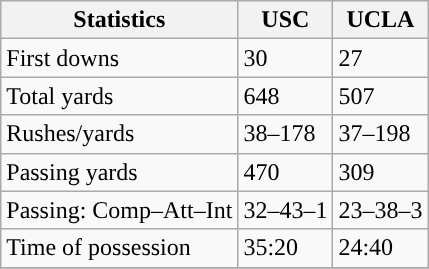<table class="wikitable" style="float: left;">
<tr>
<th>Statistics</th>
<th>USC</th>
<th>UCLA</th>
</tr>
<tr>
<td>First downs</td>
<td>30</td>
<td>27</td>
</tr>
<tr>
<td>Total yards</td>
<td>648</td>
<td>507</td>
</tr>
<tr>
<td>Rushes/yards</td>
<td>38–178</td>
<td>37–198</td>
</tr>
<tr>
<td>Passing yards</td>
<td>470</td>
<td>309</td>
</tr>
<tr>
<td>Passing: Comp–Att–Int</td>
<td>32–43–1</td>
<td>23–38–3</td>
</tr>
<tr>
<td>Time of possession</td>
<td>35:20</td>
<td>24:40</td>
</tr>
<tr>
</tr>
</table>
